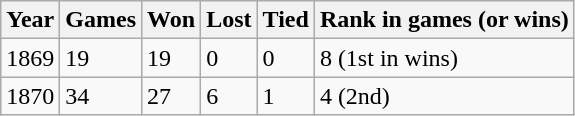<table class="wikitable">
<tr>
<th>Year</th>
<th>Games</th>
<th>Won</th>
<th>Lost</th>
<th>Tied</th>
<th>Rank in games (or wins)</th>
</tr>
<tr>
<td>1869</td>
<td>19</td>
<td>19</td>
<td>0</td>
<td>0</td>
<td>8 (1st in wins)</td>
</tr>
<tr>
<td>1870</td>
<td>34</td>
<td>27</td>
<td>6</td>
<td>1</td>
<td>4 (2nd)</td>
</tr>
</table>
